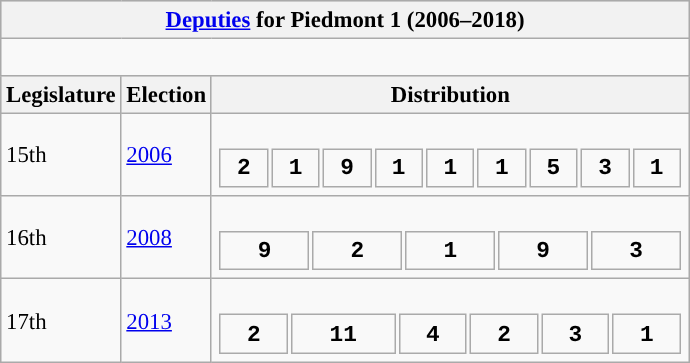<table class="wikitable" style="font-size:95%;">
<tr bgcolor="#CCCCCC">
<th colspan="3"><a href='#'>Deputies</a> for Piedmont 1 (2006–2018)</th>
</tr>
<tr>
<td colspan="3"><br>














</td>
</tr>
<tr bgcolor="#CCCCCC">
<th>Legislature</th>
<th>Election</th>
<th>Distribution</th>
</tr>
<tr>
<td>15th</td>
<td><a href='#'>2006</a></td>
<td><br><table style="width:20.5em; font-size:100%; text-align:center; font-family:Courier New;">
<tr style="font-weight:bold">
<td style="background:">2</td>
<td style="background:">1</td>
<td style="background:">9</td>
<td style="background:">1</td>
<td style="background:">1</td>
<td style="background:">1</td>
<td style="background:">5</td>
<td style="background:">3</td>
<td style="background:">1</td>
</tr>
</table>
</td>
</tr>
<tr>
<td>16th</td>
<td><a href='#'>2008</a></td>
<td><br><table style="width:20.5em; font-size:100%; text-align:center; font-family:Courier New;">
<tr style="font-weight:bold">
<td style="background:">9</td>
<td style="background:">2</td>
<td style="background:">1</td>
<td style="background:">9</td>
<td style="background:">3</td>
</tr>
</table>
</td>
</tr>
<tr>
<td>17th</td>
<td><a href='#'>2013</a></td>
<td><br><table style="width:20.5em; font-size:100%; text-align:center; font-family:Courier New;">
<tr style="font-weight:bold">
<td style="background:">2</td>
<td style="background:">11</td>
<td style="background:">4</td>
<td style="background:">2</td>
<td style="background:">3</td>
<td style="background:">1</td>
</tr>
</table>
</td>
</tr>
</table>
